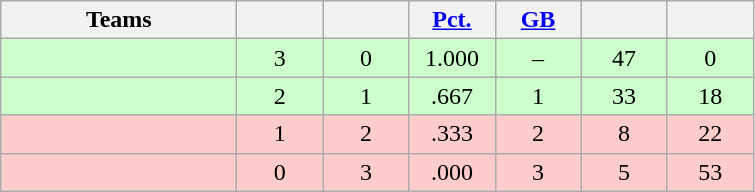<table class="wikitable" style="text-align:center;">
<tr>
<th width=150px>Teams</th>
<th width=50px></th>
<th width=50px></th>
<th width=50px><a href='#'>Pct.</a></th>
<th width=50px><a href='#'>GB</a></th>
<th width=50px></th>
<th width=50px></th>
</tr>
<tr style="background-color:#cfc">
<td align=left></td>
<td>3</td>
<td>0</td>
<td>1.000</td>
<td>–</td>
<td>47</td>
<td>0</td>
</tr>
<tr style="background-color:#cfc">
<td align=left></td>
<td>2</td>
<td>1</td>
<td>.667</td>
<td>1</td>
<td>33</td>
<td>18</td>
</tr>
<tr style="background-color:#fcc">
<td align=left></td>
<td>1</td>
<td>2</td>
<td>.333</td>
<td>2</td>
<td>8</td>
<td>22</td>
</tr>
<tr style="background-color:#fcc">
<td align=left></td>
<td>0</td>
<td>3</td>
<td>.000</td>
<td>3</td>
<td>5</td>
<td>53</td>
</tr>
</table>
